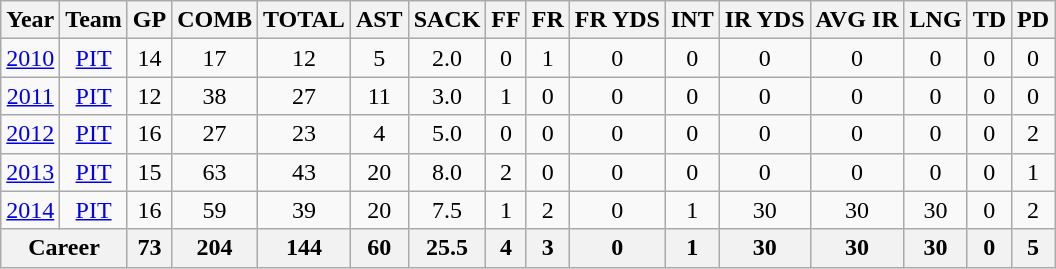<table class="wikitable" style="text-align:center">
<tr>
<th>Year</th>
<th>Team</th>
<th>GP</th>
<th>COMB</th>
<th>TOTAL</th>
<th>AST</th>
<th>SACK</th>
<th>FF</th>
<th>FR</th>
<th>FR YDS</th>
<th>INT</th>
<th>IR YDS</th>
<th>AVG IR</th>
<th>LNG</th>
<th>TD</th>
<th>PD</th>
</tr>
<tr>
<td><a href='#'>2010</a></td>
<td><a href='#'>PIT</a></td>
<td>14</td>
<td>17</td>
<td>12</td>
<td>5</td>
<td>2.0</td>
<td>0</td>
<td>1</td>
<td>0</td>
<td>0</td>
<td>0</td>
<td>0</td>
<td>0</td>
<td>0</td>
<td>0</td>
</tr>
<tr>
<td><a href='#'>2011</a></td>
<td><a href='#'>PIT</a></td>
<td>12</td>
<td>38</td>
<td>27</td>
<td>11</td>
<td>3.0</td>
<td>1</td>
<td>0</td>
<td>0</td>
<td>0</td>
<td>0</td>
<td>0</td>
<td>0</td>
<td>0</td>
<td>0</td>
</tr>
<tr>
<td><a href='#'>2012</a></td>
<td><a href='#'>PIT</a></td>
<td>16</td>
<td>27</td>
<td>23</td>
<td>4</td>
<td>5.0</td>
<td>0</td>
<td>0</td>
<td>0</td>
<td>0</td>
<td>0</td>
<td>0</td>
<td>0</td>
<td>0</td>
<td>2</td>
</tr>
<tr>
<td><a href='#'>2013</a></td>
<td><a href='#'>PIT</a></td>
<td>15</td>
<td>63</td>
<td>43</td>
<td>20</td>
<td>8.0</td>
<td>2</td>
<td>0</td>
<td>0</td>
<td>0</td>
<td>0</td>
<td>0</td>
<td>0</td>
<td>0</td>
<td>1</td>
</tr>
<tr>
<td><a href='#'>2014</a></td>
<td><a href='#'>PIT</a></td>
<td>16</td>
<td>59</td>
<td>39</td>
<td>20</td>
<td>7.5</td>
<td>1</td>
<td>2</td>
<td>0</td>
<td>1</td>
<td>30</td>
<td>30</td>
<td>30</td>
<td>0</td>
<td>2</td>
</tr>
<tr>
<th colspan="2">Career</th>
<th>73</th>
<th>204</th>
<th>144</th>
<th>60</th>
<th>25.5</th>
<th>4</th>
<th>3</th>
<th>0</th>
<th>1</th>
<th>30</th>
<th>30</th>
<th>30</th>
<th>0</th>
<th>5</th>
</tr>
</table>
